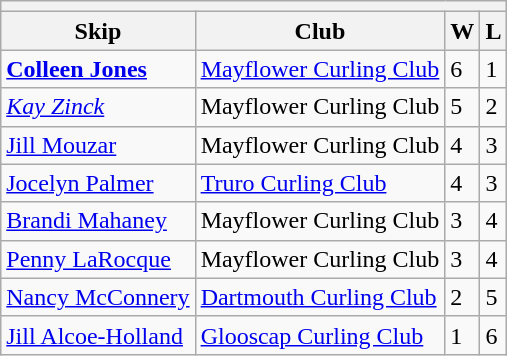<table class="wikitable">
<tr>
<th align="center" colspan=4></th>
</tr>
<tr>
<th>Skip</th>
<th>Club</th>
<th>W</th>
<th>L</th>
</tr>
<tr>
<td><strong><a href='#'>Colleen Jones</a></strong></td>
<td><a href='#'>Mayflower Curling Club</a></td>
<td>6</td>
<td>1</td>
</tr>
<tr>
<td><em><a href='#'>Kay Zinck</a></em></td>
<td>Mayflower Curling Club</td>
<td>5</td>
<td>2</td>
</tr>
<tr>
<td><a href='#'>Jill Mouzar</a></td>
<td>Mayflower Curling Club</td>
<td>4</td>
<td>3</td>
</tr>
<tr>
<td><a href='#'>Jocelyn Palmer</a></td>
<td><a href='#'>Truro Curling Club</a></td>
<td>4</td>
<td>3</td>
</tr>
<tr>
<td><a href='#'>Brandi Mahaney</a></td>
<td>Mayflower Curling Club</td>
<td>3</td>
<td>4</td>
</tr>
<tr>
<td><a href='#'>Penny LaRocque</a></td>
<td>Mayflower Curling Club</td>
<td>3</td>
<td>4</td>
</tr>
<tr>
<td><a href='#'>Nancy McConnery</a></td>
<td><a href='#'>Dartmouth Curling Club</a></td>
<td>2</td>
<td>5</td>
</tr>
<tr>
<td><a href='#'>Jill Alcoe-Holland</a></td>
<td><a href='#'>Glooscap Curling Club</a></td>
<td>1</td>
<td>6</td>
</tr>
</table>
